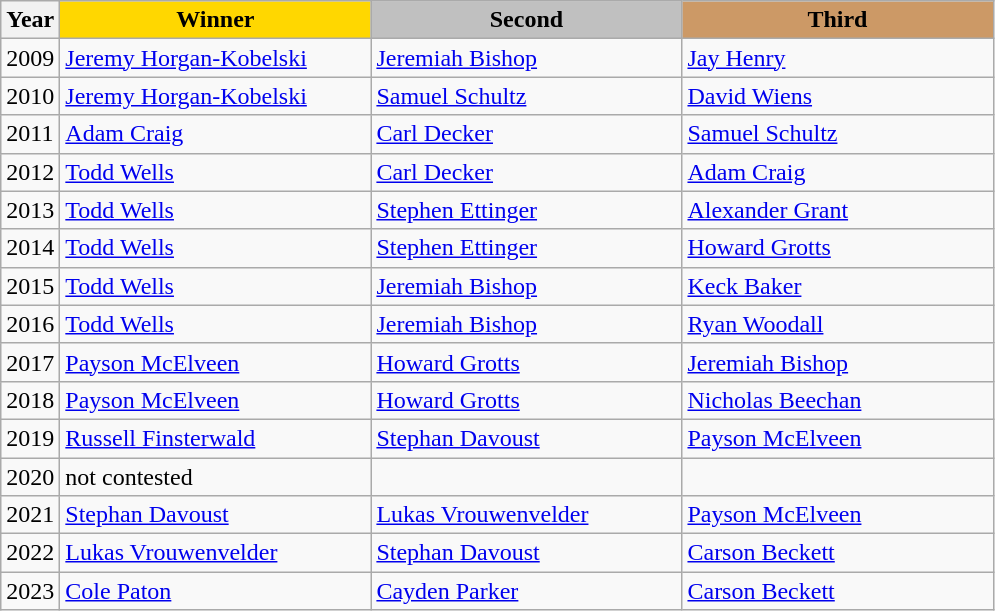<table class="wikitable sortable">
<tr>
<th>Year</th>
<th scope=col colspan=1 style="width:200px; background: gold;">Winner</th>
<th scope=col colspan=1 style="width:200px; background: silver;">Second</th>
<th scope=col colspan=1 style="width:200px; background: #cc9966;">Third</th>
</tr>
<tr>
<td>2009</td>
<td><a href='#'>Jeremy Horgan-Kobelski</a></td>
<td><a href='#'>Jeremiah Bishop</a></td>
<td><a href='#'>Jay Henry</a></td>
</tr>
<tr>
<td>2010</td>
<td><a href='#'>Jeremy Horgan-Kobelski</a></td>
<td><a href='#'>Samuel Schultz</a></td>
<td><a href='#'>David Wiens</a></td>
</tr>
<tr>
<td>2011</td>
<td><a href='#'>Adam Craig</a></td>
<td><a href='#'>Carl Decker</a></td>
<td><a href='#'>Samuel Schultz</a></td>
</tr>
<tr>
<td>2012</td>
<td><a href='#'>Todd Wells</a></td>
<td><a href='#'>Carl Decker</a></td>
<td><a href='#'>Adam Craig</a></td>
</tr>
<tr>
<td>2013</td>
<td><a href='#'>Todd Wells</a></td>
<td><a href='#'>Stephen Ettinger</a></td>
<td><a href='#'>Alexander Grant</a></td>
</tr>
<tr>
<td>2014</td>
<td><a href='#'>Todd Wells</a></td>
<td><a href='#'>Stephen Ettinger</a></td>
<td><a href='#'>Howard Grotts</a></td>
</tr>
<tr>
<td>2015</td>
<td><a href='#'>Todd Wells</a></td>
<td><a href='#'>Jeremiah Bishop</a></td>
<td><a href='#'>Keck Baker</a></td>
</tr>
<tr>
<td>2016</td>
<td><a href='#'>Todd Wells</a></td>
<td><a href='#'>Jeremiah Bishop</a></td>
<td><a href='#'>Ryan Woodall</a></td>
</tr>
<tr>
<td>2017</td>
<td><a href='#'>Payson McElveen</a></td>
<td><a href='#'>Howard Grotts</a></td>
<td><a href='#'>Jeremiah Bishop</a></td>
</tr>
<tr>
<td>2018</td>
<td><a href='#'>Payson McElveen</a></td>
<td><a href='#'>Howard Grotts</a></td>
<td><a href='#'>Nicholas Beechan</a></td>
</tr>
<tr>
<td>2019</td>
<td><a href='#'>Russell Finsterwald</a></td>
<td><a href='#'>Stephan Davoust</a></td>
<td><a href='#'>Payson McElveen</a></td>
</tr>
<tr>
<td>2020</td>
<td>not contested</td>
<td></td>
<td></td>
</tr>
<tr>
<td>2021</td>
<td><a href='#'>Stephan Davoust</a></td>
<td><a href='#'>Lukas Vrouwenvelder</a></td>
<td><a href='#'>Payson McElveen</a></td>
</tr>
<tr>
<td>2022</td>
<td><a href='#'>Lukas Vrouwenvelder</a></td>
<td><a href='#'>Stephan Davoust</a></td>
<td><a href='#'>Carson Beckett</a></td>
</tr>
<tr>
<td>2023</td>
<td><a href='#'>Cole Paton</a></td>
<td><a href='#'>Cayden Parker</a></td>
<td><a href='#'>Carson Beckett</a></td>
</tr>
</table>
